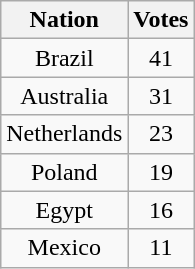<table class="sortable wikitable" style="text-align:center;">
<tr>
<th>Nation</th>
<th>Votes</th>
</tr>
<tr>
<td>Brazil</td>
<td>41</td>
</tr>
<tr>
<td>Australia</td>
<td>31</td>
</tr>
<tr>
<td>Netherlands</td>
<td>23</td>
</tr>
<tr>
<td>Poland</td>
<td>19</td>
</tr>
<tr>
<td>Egypt</td>
<td>16</td>
</tr>
<tr>
<td>Mexico</td>
<td>11</td>
</tr>
</table>
